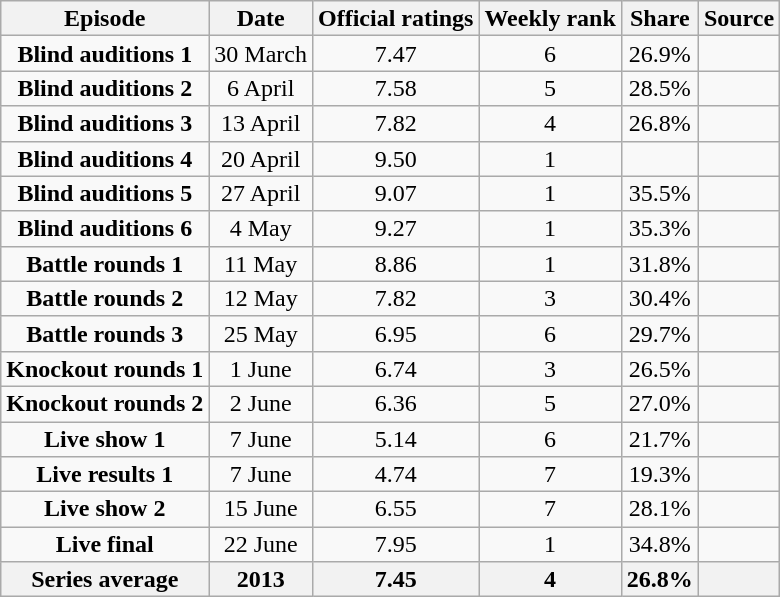<table class="wikitable" style="text-align:center; background:#f9f9f9; line-height:16px;">
<tr>
<th>Episode</th>
<th>Date</th>
<th>Official ratings<br><small></small></th>
<th>Weekly rank</th>
<th>Share</th>
<th>Source</th>
</tr>
<tr>
<td><strong>Blind auditions 1</strong></td>
<td>30 March</td>
<td>7.47</td>
<td>6</td>
<td>26.9%</td>
<td></td>
</tr>
<tr>
<td><strong>Blind auditions 2</strong></td>
<td>6 April</td>
<td>7.58</td>
<td>5</td>
<td>28.5%</td>
<td></td>
</tr>
<tr>
<td><strong>Blind auditions 3</strong></td>
<td>13 April</td>
<td>7.82</td>
<td>4</td>
<td>26.8%</td>
<td></td>
</tr>
<tr>
<td><strong>Blind auditions 4</strong></td>
<td>20 April</td>
<td>9.50</td>
<td>1</td>
<td></td>
<td></td>
</tr>
<tr>
<td><strong>Blind auditions 5</strong></td>
<td>27 April</td>
<td>9.07</td>
<td>1</td>
<td>35.5%</td>
<td></td>
</tr>
<tr>
<td><strong>Blind auditions 6</strong></td>
<td>4 May</td>
<td>9.27</td>
<td>1</td>
<td>35.3%</td>
<td></td>
</tr>
<tr>
<td><strong>Battle rounds 1</strong></td>
<td>11 May</td>
<td>8.86</td>
<td>1</td>
<td>31.8%</td>
<td></td>
</tr>
<tr>
<td><strong>Battle rounds 2</strong></td>
<td>12 May</td>
<td>7.82</td>
<td>3</td>
<td>30.4%</td>
<td></td>
</tr>
<tr>
<td><strong>Battle rounds 3</strong></td>
<td>25 May</td>
<td>6.95</td>
<td>6</td>
<td>29.7%</td>
<td></td>
</tr>
<tr>
<td><strong>Knockout rounds 1</strong></td>
<td>1 June</td>
<td>6.74</td>
<td>3</td>
<td>26.5%</td>
<td></td>
</tr>
<tr>
<td><strong>Knockout rounds 2</strong></td>
<td>2 June</td>
<td>6.36</td>
<td>5</td>
<td>27.0%</td>
<td></td>
</tr>
<tr>
<td><strong>Live show 1</strong></td>
<td>7 June</td>
<td>5.14</td>
<td>6</td>
<td>21.7%</td>
<td></td>
</tr>
<tr>
<td><strong>Live results 1</strong></td>
<td>7 June</td>
<td>4.74</td>
<td>7</td>
<td>19.3%</td>
<td></td>
</tr>
<tr>
<td><strong>Live show 2</strong></td>
<td>15 June</td>
<td>6.55</td>
<td>7</td>
<td>28.1%</td>
<td></td>
</tr>
<tr>
<td><strong>Live final</strong></td>
<td>22 June</td>
<td>7.95</td>
<td>1</td>
<td>34.8%</td>
<td></td>
</tr>
<tr>
<th>Series average</th>
<th>2013</th>
<th>7.45</th>
<th>4</th>
<th>26.8%</th>
<th></th>
</tr>
</table>
